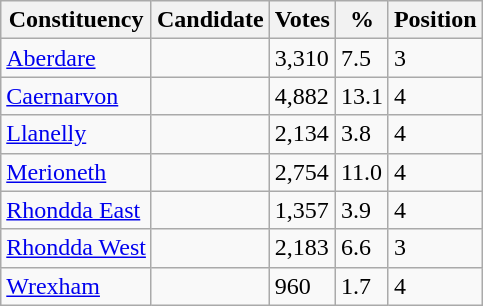<table class="wikitable sortable">
<tr>
<th>Constituency</th>
<th>Candidate</th>
<th>Votes</th>
<th>%</th>
<th>Position</th>
</tr>
<tr>
<td><a href='#'>Aberdare</a></td>
<td></td>
<td>3,310</td>
<td>7.5</td>
<td>3</td>
</tr>
<tr>
<td><a href='#'>Caernarvon</a></td>
<td></td>
<td>4,882</td>
<td>13.1</td>
<td>4</td>
</tr>
<tr>
<td><a href='#'>Llanelly</a></td>
<td></td>
<td>2,134</td>
<td>3.8</td>
<td>4</td>
</tr>
<tr>
<td><a href='#'>Merioneth</a></td>
<td></td>
<td>2,754</td>
<td>11.0</td>
<td>4</td>
</tr>
<tr>
<td><a href='#'>Rhondda East</a></td>
<td></td>
<td>1,357</td>
<td>3.9</td>
<td>4</td>
</tr>
<tr>
<td><a href='#'>Rhondda West</a></td>
<td></td>
<td>2,183</td>
<td>6.6</td>
<td>3</td>
</tr>
<tr>
<td><a href='#'>Wrexham</a></td>
<td></td>
<td>960</td>
<td>1.7</td>
<td>4</td>
</tr>
</table>
